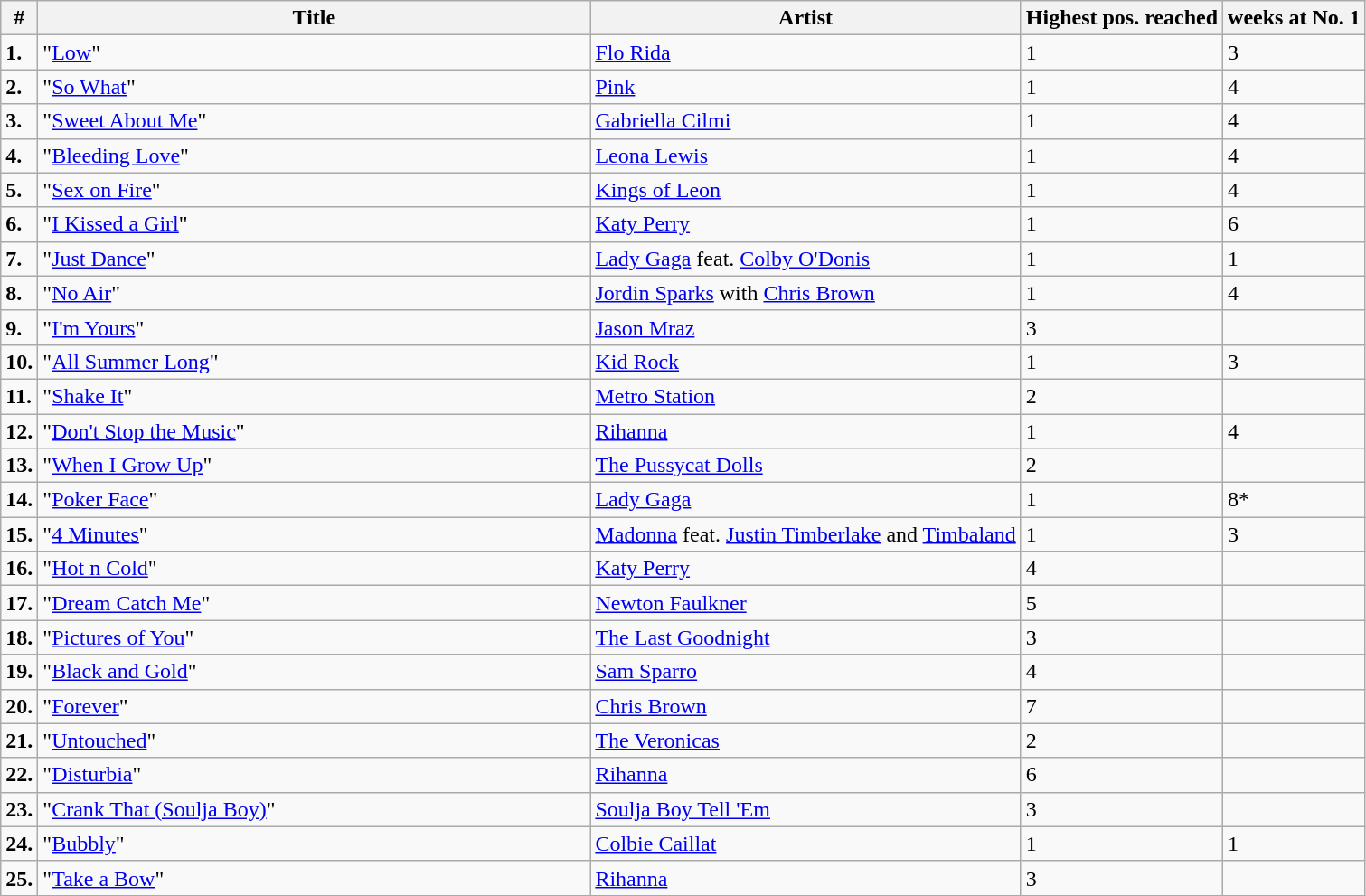<table class="wikitable sortable">
<tr>
<th>#</th>
<th width="400">Title</th>
<th>Artist</th>
<th>Highest pos. reached</th>
<th>weeks at No. 1</th>
</tr>
<tr>
<td><strong>1.</strong></td>
<td>"<a href='#'>Low</a>"</td>
<td><a href='#'>Flo Rida</a></td>
<td>1</td>
<td>3</td>
</tr>
<tr>
<td><strong>2.</strong></td>
<td>"<a href='#'>So What</a>"</td>
<td><a href='#'>Pink</a></td>
<td>1</td>
<td>4</td>
</tr>
<tr>
<td><strong>3.</strong></td>
<td>"<a href='#'>Sweet About Me</a>"</td>
<td><a href='#'>Gabriella Cilmi</a></td>
<td>1</td>
<td>4</td>
</tr>
<tr>
<td><strong>4.</strong></td>
<td>"<a href='#'>Bleeding Love</a>"</td>
<td><a href='#'>Leona Lewis</a></td>
<td>1</td>
<td>4</td>
</tr>
<tr>
<td><strong>5.</strong></td>
<td>"<a href='#'>Sex on Fire</a>"</td>
<td><a href='#'>Kings of Leon</a></td>
<td>1</td>
<td>4</td>
</tr>
<tr>
<td><strong>6.</strong></td>
<td>"<a href='#'>I Kissed a Girl</a>"</td>
<td><a href='#'>Katy Perry</a></td>
<td>1</td>
<td>6</td>
</tr>
<tr>
<td><strong>7.</strong></td>
<td>"<a href='#'>Just Dance</a>"</td>
<td><a href='#'>Lady Gaga</a> feat. <a href='#'>Colby O'Donis</a></td>
<td>1</td>
<td>1</td>
</tr>
<tr>
<td><strong>8.</strong></td>
<td>"<a href='#'>No Air</a>"</td>
<td><a href='#'>Jordin Sparks</a> with <a href='#'>Chris Brown</a></td>
<td>1</td>
<td>4</td>
</tr>
<tr>
<td><strong>9.</strong></td>
<td>"<a href='#'>I'm Yours</a>"</td>
<td><a href='#'>Jason Mraz</a></td>
<td>3</td>
<td></td>
</tr>
<tr>
<td><strong>10.</strong></td>
<td>"<a href='#'>All Summer Long</a>"</td>
<td><a href='#'>Kid Rock</a></td>
<td>1</td>
<td>3</td>
</tr>
<tr>
<td><strong>11.</strong></td>
<td>"<a href='#'>Shake It</a>"</td>
<td><a href='#'>Metro Station</a></td>
<td>2</td>
<td></td>
</tr>
<tr>
<td><strong>12.</strong></td>
<td>"<a href='#'>Don't Stop the Music</a>"</td>
<td><a href='#'>Rihanna</a></td>
<td>1</td>
<td>4</td>
</tr>
<tr>
<td><strong>13.</strong></td>
<td>"<a href='#'>When I Grow Up</a>"</td>
<td><a href='#'>The Pussycat Dolls</a></td>
<td>2</td>
<td></td>
</tr>
<tr>
<td><strong>14.</strong></td>
<td>"<a href='#'>Poker Face</a>"</td>
<td><a href='#'>Lady Gaga</a></td>
<td>1</td>
<td>8*</td>
</tr>
<tr>
<td><strong>15.</strong></td>
<td>"<a href='#'>4 Minutes</a>"</td>
<td><a href='#'>Madonna</a> feat. <a href='#'>Justin Timberlake</a> and <a href='#'>Timbaland</a></td>
<td>1</td>
<td>3</td>
</tr>
<tr>
<td><strong>16.</strong></td>
<td>"<a href='#'>Hot n Cold</a>"</td>
<td><a href='#'>Katy Perry</a></td>
<td>4</td>
<td></td>
</tr>
<tr>
<td><strong>17.</strong></td>
<td>"<a href='#'>Dream Catch Me</a>"</td>
<td><a href='#'>Newton Faulkner</a></td>
<td>5</td>
<td></td>
</tr>
<tr>
<td><strong>18.</strong></td>
<td>"<a href='#'>Pictures of You</a>"</td>
<td><a href='#'>The Last Goodnight</a></td>
<td>3</td>
<td></td>
</tr>
<tr>
<td><strong>19.</strong></td>
<td>"<a href='#'>Black and Gold</a>"</td>
<td><a href='#'>Sam Sparro</a></td>
<td>4</td>
<td></td>
</tr>
<tr>
<td><strong>20.</strong></td>
<td>"<a href='#'>Forever</a>"</td>
<td><a href='#'>Chris Brown</a></td>
<td>7</td>
<td></td>
</tr>
<tr>
<td><strong>21.</strong></td>
<td>"<a href='#'>Untouched</a>"</td>
<td><a href='#'>The Veronicas</a></td>
<td>2</td>
<td></td>
</tr>
<tr>
<td><strong>22.</strong></td>
<td>"<a href='#'>Disturbia</a>"</td>
<td><a href='#'>Rihanna</a></td>
<td>6</td>
<td></td>
</tr>
<tr>
<td><strong>23.</strong></td>
<td>"<a href='#'>Crank That (Soulja Boy)</a>"</td>
<td><a href='#'>Soulja Boy Tell 'Em</a></td>
<td>3</td>
<td></td>
</tr>
<tr>
<td><strong>24.</strong></td>
<td>"<a href='#'>Bubbly</a>"</td>
<td><a href='#'>Colbie Caillat</a></td>
<td>1</td>
<td>1</td>
</tr>
<tr>
<td><strong>25.</strong></td>
<td>"<a href='#'>Take a Bow</a>"</td>
<td><a href='#'>Rihanna</a></td>
<td>3</td>
<td></td>
</tr>
</table>
